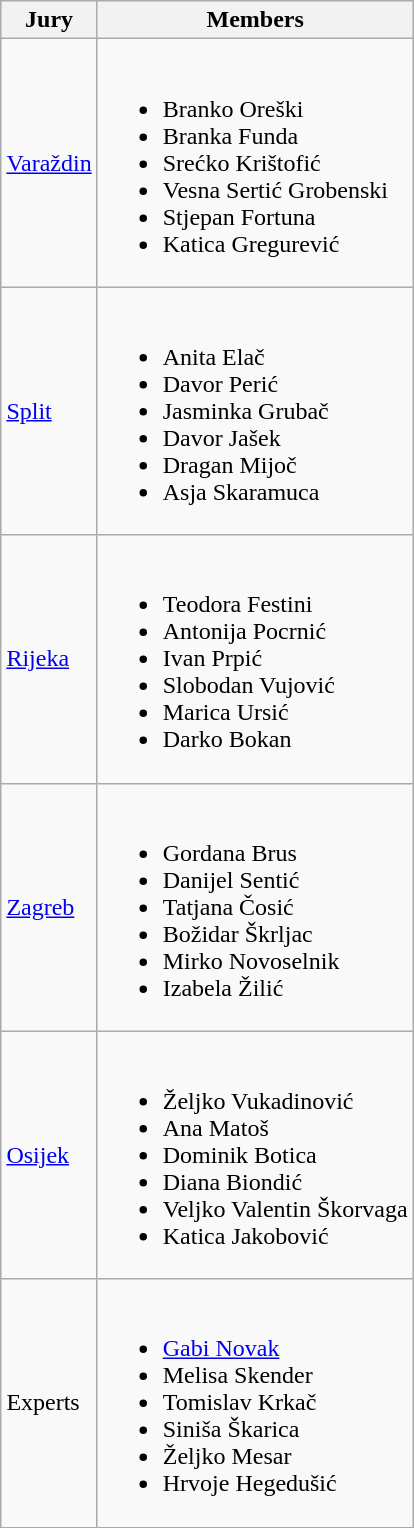<table class="wikitable collapsible" style="margin: 1em auto 1em auto">
<tr>
<th>Jury</th>
<th>Members</th>
</tr>
<tr>
<td><a href='#'>Varaždin</a></td>
<td><br><ul><li>Branko Oreški</li><li>Branka Funda</li><li>Srećko Krištofić</li><li>Vesna Sertić Grobenski</li><li>Stjepan Fortuna</li><li>Katica Gregurević</li></ul></td>
</tr>
<tr>
<td><a href='#'>Split</a></td>
<td><br><ul><li>Anita Elač</li><li>Davor Perić</li><li>Jasminka Grubač</li><li>Davor Jašek</li><li>Dragan Mijoč</li><li>Asja Skaramuca</li></ul></td>
</tr>
<tr>
<td><a href='#'>Rijeka</a></td>
<td><br><ul><li>Teodora Festini</li><li>Antonija Pocrnić</li><li>Ivan Prpić</li><li>Slobodan Vujović</li><li>Marica Ursić</li><li>Darko Bokan</li></ul></td>
</tr>
<tr>
<td><a href='#'>Zagreb</a></td>
<td><br><ul><li>Gordana Brus</li><li>Danijel Sentić</li><li>Tatjana Čosić</li><li>Božidar Škrljac</li><li>Mirko Novoselnik</li><li>Izabela Žilić</li></ul></td>
</tr>
<tr>
<td><a href='#'>Osijek</a></td>
<td><br><ul><li>Željko Vukadinović</li><li>Ana Matoš</li><li>Dominik Botica</li><li>Diana Biondić</li><li>Veljko Valentin Škorvaga</li><li>Katica Jakobović</li></ul></td>
</tr>
<tr>
<td>Experts</td>
<td><br><ul><li><a href='#'>Gabi Novak</a></li><li>Melisa Skender</li><li>Tomislav Krkač</li><li>Siniša Škarica</li><li>Željko Mesar</li><li>Hrvoje Hegedušić</li></ul></td>
</tr>
</table>
